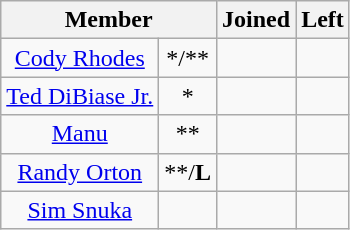<table class="wikitable sortable" style="text-align:center;">
<tr>
<th colspan="2">Member</th>
<th>Joined</th>
<th>Left</th>
</tr>
<tr>
<td><a href='#'>Cody Rhodes</a></td>
<td>*/**</td>
<td><a href='#'></a></td>
<td><a href='#'></a></td>
</tr>
<tr>
<td><a href='#'>Ted DiBiase Jr.</a></td>
<td>*</td>
<td><a href='#'></a> <br> </td>
<td> <br><a href='#'></a></td>
</tr>
<tr>
<td><a href='#'>Manu</a></td>
<td>**</td>
<td><a href='#'></a></td>
<td></td>
</tr>
<tr>
<td><a href='#'>Randy Orton</a></td>
<td>**/<strong>L</strong></td>
<td></td>
<td></td>
</tr>
<tr>
<td><a href='#'>Sim Snuka</a></td>
<td></td>
<td></td>
<td></td>
</tr>
</table>
